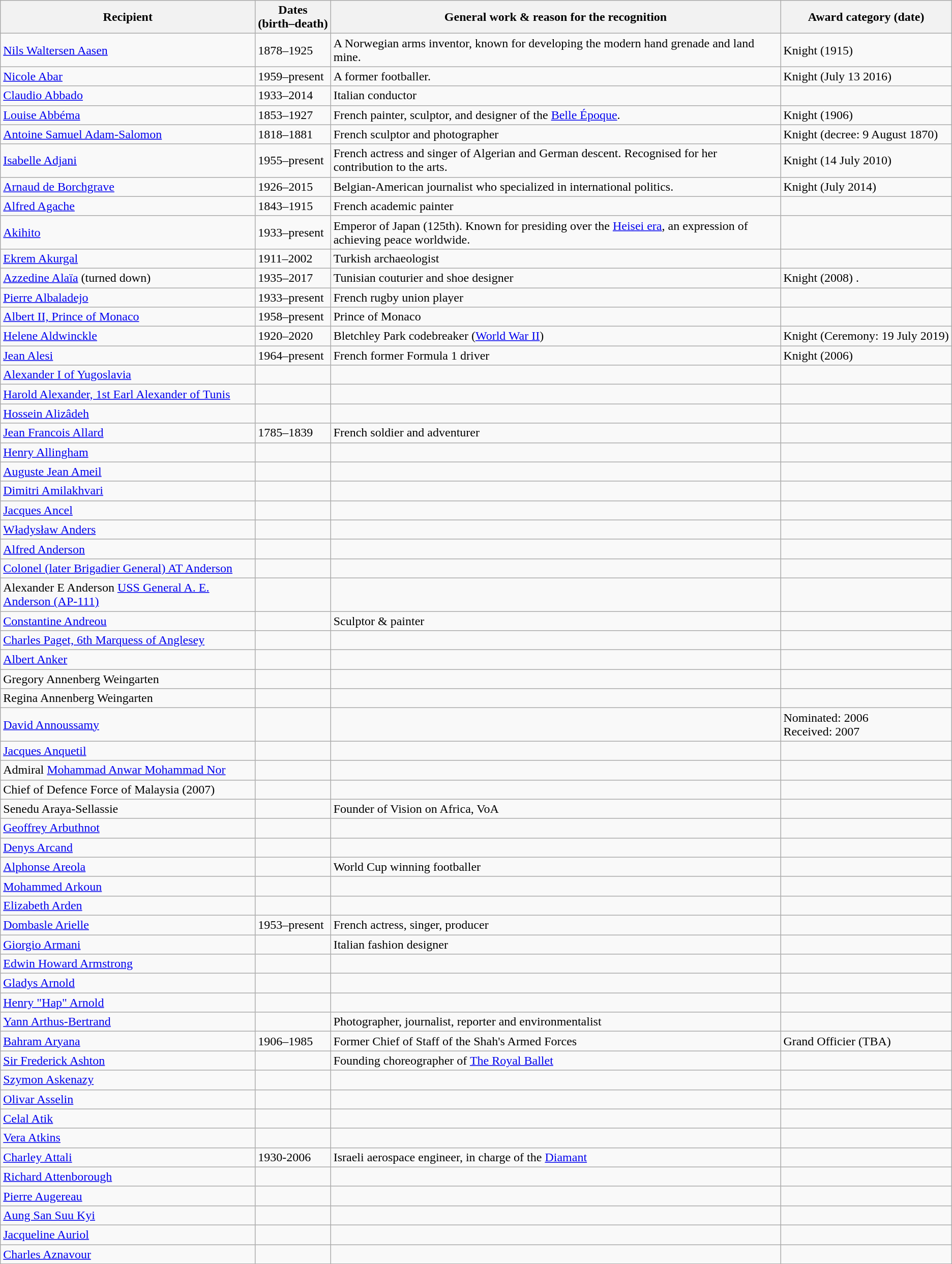<table class="wikitable sortable static-row-numbers"|>
<tr>
<th>Recipient</th>
<th style="white-space: nowrap;">Dates<br>(birth–death)</th>
<th>General work & reason for the recognition</th>
<th style="white-space: nowrap">Award category (date)</th>
</tr>
<tr>
<td><a href='#'>Nils Waltersen Aasen</a></td>
<td>1878–1925</td>
<td>A Norwegian arms inventor, known for developing the modern hand grenade and land mine.</td>
<td style="white-space: nowrap; text-align:left">Knight (1915)</td>
</tr>
<tr>
<td><a href='#'>Nicole Abar</a></td>
<td>1959–present</td>
<td>A former footballer.</td>
<td style="white-space: nowrap; text-align:left">Knight (July 13 2016)</td>
</tr>
<tr>
<td><a href='#'>Claudio Abbado</a></td>
<td>1933–2014</td>
<td>Italian conductor</td>
<td style="white-space: nowrap; text-align:left"></td>
</tr>
<tr>
<td><a href='#'>Louise Abbéma</a></td>
<td style="white-space: nowrap">1853–1927</td>
<td>French painter, sculptor, and designer of the <a href='#'>Belle Époque</a>.</td>
<td style="white-space: nowrap; text-align:left">Knight (1906)</td>
</tr>
<tr>
<td><a href='#'>Antoine Samuel Adam-Salomon</a></td>
<td>1818–1881</td>
<td>French sculptor and photographer</td>
<td style="white-space: nowrap; text-align:left">Knight (decree: 9 August 1870)</td>
</tr>
<tr>
<td><a href='#'>Isabelle Adjani</a></td>
<td>1955–present</td>
<td>French actress and singer of Algerian and German descent. Recognised for her contribution to the arts.</td>
<td style="white-space: nowrap; text-align:left">Knight (14 July 2010)</td>
</tr>
<tr>
<td><a href='#'>Arnaud de Borchgrave</a></td>
<td>1926–2015</td>
<td>Belgian-American journalist who specialized in international politics.</td>
<td style="white-space: nowrap; text-align:left">Knight (July 2014)</td>
</tr>
<tr>
<td><a href='#'>Alfred Agache</a></td>
<td>1843–1915</td>
<td>French academic painter</td>
<td style="white-space: nowrap; text-align:left"></td>
</tr>
<tr>
<td><a href='#'>Akihito</a></td>
<td>1933–present</td>
<td>Emperor of Japan (125th). Known for presiding over the <a href='#'>Heisei era</a>, an expression of achieving peace worldwide.</td>
<td style="white-space: nowrap; text-align:left"></td>
</tr>
<tr>
<td><a href='#'>Ekrem Akurgal</a></td>
<td>1911–2002</td>
<td>Turkish archaeologist</td>
<td style="white-space: nowrap; text-align:left"></td>
</tr>
<tr>
<td><a href='#'>Azzedine Alaïa</a> (turned down)</td>
<td>1935–2017</td>
<td>Tunisian couturier and shoe designer</td>
<td style="white-space: nowrap; text-align:left">Knight (2008) .</td>
</tr>
<tr>
<td><a href='#'>Pierre Albaladejo</a></td>
<td>1933–present</td>
<td>French rugby union player</td>
<td style="white-space: nowrap; text-align:left"></td>
</tr>
<tr>
<td><a href='#'>Albert II, Prince of Monaco</a></td>
<td>1958–present</td>
<td>Prince of Monaco</td>
<td style="white-space: nowrap; text-align:left"></td>
</tr>
<tr>
<td><a href='#'>Helene Aldwinckle</a></td>
<td>1920–2020</td>
<td>Bletchley Park codebreaker (<a href='#'>World War II</a>)</td>
<td style="white-space: nowrap; text-align:left">Knight (Ceremony: 19 July 2019)</td>
</tr>
<tr>
<td><a href='#'>Jean Alesi</a></td>
<td>1964–present</td>
<td>French former Formula 1 driver</td>
<td style="white-space: nowrap; text-align:left">Knight (2006)</td>
</tr>
<tr>
<td><a href='#'>Alexander I of Yugoslavia</a></td>
<td></td>
<td></td>
<td style="white-space: nowrap; text-align:left"></td>
</tr>
<tr>
<td><a href='#'>Harold Alexander, 1st Earl Alexander of Tunis</a></td>
<td></td>
<td></td>
<td style="white-space: nowrap; text-align:left"></td>
</tr>
<tr>
<td><a href='#'>Hossein Alizâdeh</a></td>
<td></td>
<td></td>
<td style="white-space: nowrap; text-align:left"></td>
</tr>
<tr>
<td><a href='#'>Jean Francois Allard</a></td>
<td>1785–1839</td>
<td>French soldier and adventurer</td>
<td style="white-space: nowrap; text-align:left"></td>
</tr>
<tr>
<td><a href='#'>Henry Allingham</a></td>
<td></td>
<td></td>
<td style="white-space: nowrap; text-align:left"></td>
</tr>
<tr>
<td><a href='#'>Auguste Jean Ameil</a></td>
<td></td>
<td></td>
<td style="white-space: nowrap; text-align:left"></td>
</tr>
<tr>
<td><a href='#'>Dimitri Amilakhvari</a></td>
<td></td>
<td></td>
<td style="white-space: nowrap; text-align:left"></td>
</tr>
<tr>
<td><a href='#'>Jacques Ancel</a></td>
<td></td>
<td></td>
<td style="white-space: nowrap; text-align:left"></td>
</tr>
<tr>
<td><a href='#'>Władysław Anders</a></td>
<td></td>
<td></td>
<td style="white-space: nowrap; text-align:left"></td>
</tr>
<tr>
<td><a href='#'>Alfred Anderson</a></td>
<td></td>
<td></td>
<td style="white-space: nowrap; text-align:left"></td>
</tr>
<tr>
<td><a href='#'>Colonel (later Brigadier General) AT Anderson</a></td>
<td></td>
<td></td>
<td style="white-space: nowrap; text-align:left"></td>
</tr>
<tr>
<td>Alexander E Anderson <a href='#'>USS General A. E. Anderson (AP-111)</a></td>
<td></td>
<td></td>
<td style="white-space: nowrap; text-align:left"></td>
</tr>
<tr>
<td><a href='#'>Constantine Andreou</a></td>
<td></td>
<td>Sculptor & painter</td>
<td style="white-space: nowrap; text-align:left"></td>
</tr>
<tr>
<td><a href='#'>Charles Paget, 6th Marquess of Anglesey</a></td>
<td></td>
<td></td>
<td style="white-space: nowrap; text-align:left"></td>
</tr>
<tr>
<td><a href='#'>Albert Anker</a></td>
<td></td>
<td></td>
<td style="white-space: nowrap; text-align:left"></td>
</tr>
<tr>
<td>Gregory Annenberg Weingarten</td>
<td></td>
<td></td>
<td style="white-space: nowrap; text-align:left"></td>
</tr>
<tr>
<td>Regina Annenberg Weingarten</td>
<td></td>
<td></td>
<td style="white-space: nowrap; text-align:left"></td>
</tr>
<tr>
<td><a href='#'>David Annoussamy</a></td>
<td></td>
<td></td>
<td style="white-space: nowrap; text-align:left">Nominated: 2006<br>Received: 2007</td>
</tr>
<tr>
<td><a href='#'>Jacques Anquetil</a></td>
<td></td>
<td></td>
<td style="white-space: nowrap; text-align:left"></td>
</tr>
<tr>
<td>Admiral <a href='#'>Mohammad Anwar Mohammad Nor</a></td>
<td></td>
<td></td>
<td style="white-space: nowrap; text-align:left"></td>
</tr>
<tr>
<td>Chief of Defence Force of Malaysia (2007)</td>
<td></td>
<td></td>
<td style="white-space: nowrap; text-align:left"></td>
</tr>
<tr>
<td>Senedu Araya-Sellassie</td>
<td></td>
<td>Founder of Vision on Africa, VoA</td>
<td style="white-space: nowrap; text-align:left"></td>
</tr>
<tr>
<td><a href='#'>Geoffrey Arbuthnot</a></td>
<td></td>
<td></td>
<td style="white-space: nowrap; text-align:left"></td>
</tr>
<tr>
<td><a href='#'>Denys Arcand</a></td>
<td></td>
<td></td>
<td style="white-space: nowrap; text-align:left"></td>
</tr>
<tr>
<td><a href='#'>Alphonse Areola</a></td>
<td></td>
<td>World Cup winning footballer</td>
<td style="white-space: nowrap; text-align:left"></td>
</tr>
<tr>
<td><a href='#'>Mohammed Arkoun</a></td>
<td></td>
<td></td>
<td style="white-space: nowrap; text-align:left"></td>
</tr>
<tr>
<td><a href='#'>Elizabeth Arden</a></td>
<td></td>
<td></td>
<td style="white-space: nowrap; text-align:left"></td>
</tr>
<tr>
<td><a href='#'>Dombasle Arielle</a></td>
<td>1953–present</td>
<td>French actress, singer, producer</td>
<td style="white-space: nowrap; text-align:left"></td>
</tr>
<tr>
<td><a href='#'>Giorgio Armani</a></td>
<td></td>
<td>Italian fashion designer</td>
<td style="white-space: nowrap; text-align:left"></td>
</tr>
<tr>
<td><a href='#'>Edwin Howard Armstrong</a></td>
<td></td>
<td></td>
<td style="white-space: nowrap; text-align:left"></td>
</tr>
<tr>
<td><a href='#'>Gladys Arnold</a></td>
<td></td>
<td></td>
<td style="white-space: nowrap; text-align:left"></td>
</tr>
<tr>
<td><a href='#'>Henry "Hap" Arnold</a></td>
<td></td>
<td></td>
<td style="white-space: nowrap; text-align:left"></td>
</tr>
<tr>
<td><a href='#'>Yann Arthus-Bertrand</a></td>
<td></td>
<td>Photographer, journalist, reporter and environmentalist</td>
<td style="white-space: nowrap; text-align:left"></td>
</tr>
<tr>
<td><a href='#'>Bahram Aryana</a></td>
<td>1906–1985</td>
<td>Former Chief of Staff of the Shah's Armed Forces</td>
<td style="white-space: nowrap; text-align:left">Grand Officier (TBA)</td>
</tr>
<tr>
<td><a href='#'>Sir Frederick Ashton</a></td>
<td></td>
<td>Founding choreographer of <a href='#'>The Royal Ballet</a></td>
<td style="white-space: nowrap; text-align:left"></td>
</tr>
<tr>
<td><a href='#'>Szymon Askenazy</a></td>
<td></td>
<td></td>
<td style="white-space: nowrap; text-align:left"></td>
</tr>
<tr>
<td><a href='#'>Olivar Asselin</a></td>
<td></td>
<td></td>
<td style="white-space: nowrap; text-align:left"></td>
</tr>
<tr>
<td><a href='#'>Celal Atik</a></td>
<td></td>
<td></td>
<td style="white-space: nowrap; text-align:left"></td>
</tr>
<tr>
<td><a href='#'>Vera Atkins</a></td>
<td></td>
<td></td>
<td style="white-space: nowrap; text-align:left"></td>
</tr>
<tr>
<td><a href='#'>Charley Attali</a></td>
<td>1930-2006</td>
<td>Israeli aerospace engineer, in charge of the <a href='#'>Diamant</a></td>
<td style="white-space: nowrap; text-align:left"></td>
</tr>
<tr>
<td><a href='#'>Richard Attenborough</a></td>
<td></td>
<td></td>
<td style="white-space: nowrap; text-align:left"></td>
</tr>
<tr>
<td><a href='#'>Pierre Augereau</a></td>
<td></td>
<td></td>
<td style="white-space: nowrap; text-align:left"></td>
</tr>
<tr>
<td><a href='#'>Aung San Suu Kyi</a></td>
<td></td>
<td></td>
<td style="white-space: nowrap; text-align:left"></td>
</tr>
<tr>
<td><a href='#'>Jacqueline Auriol</a></td>
<td></td>
<td></td>
<td style="white-space: nowrap; text-align:left"></td>
</tr>
<tr>
<td><a href='#'>Charles Aznavour</a></td>
<td></td>
<td></td>
<td style="white-space: nowrap; text-align:left"></td>
</tr>
</table>
